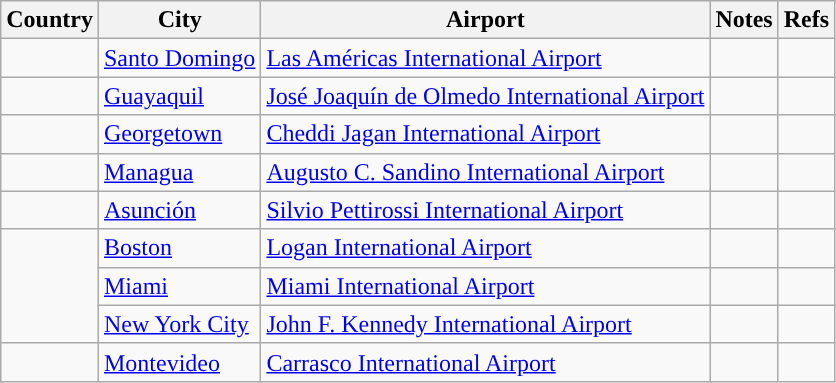<table class="sortable wikitable">
<tr>
<th>Country</th>
<th>City</th>
<th>Airport</th>
<th>Notes</th>
<th class=unsortable>Refs</th>
</tr>
<tr>
<td></td>
<td><a href='#'>Santo Domingo</a></td>
<td><a href='#'>Las Américas International Airport</a></td>
<td></td>
<td></td>
</tr>
<tr>
<td></td>
<td><a href='#'>Guayaquil</a></td>
<td><a href='#'>José Joaquín de Olmedo International Airport</a></td>
<td></td>
<td></td>
</tr>
<tr>
<td></td>
<td><a href='#'>Georgetown</a></td>
<td><a href='#'>Cheddi Jagan International Airport</a></td>
<td></td>
<td></td>
</tr>
<tr>
<td></td>
<td><a href='#'>Managua</a></td>
<td><a href='#'>Augusto C. Sandino International Airport</a></td>
<td></td>
<td></td>
</tr>
<tr>
<td></td>
<td><a href='#'>Asunción</a></td>
<td><a href='#'>Silvio Pettirossi International Airport</a></td>
<td></td>
<td></td>
</tr>
<tr>
<td rowspan=3></td>
<td><a href='#'>Boston</a></td>
<td><a href='#'>Logan International Airport</a></td>
<td></td>
<td></td>
</tr>
<tr>
<td><a href='#'>Miami</a></td>
<td><a href='#'>Miami International Airport</a></td>
<td></td>
<td></td>
</tr>
<tr>
<td><a href='#'>New York City</a></td>
<td><a href='#'>John F. Kennedy International Airport</a></td>
<td></td>
<td></td>
</tr>
<tr>
<td></td>
<td><a href='#'>Montevideo</a></td>
<td><a href='#'>Carrasco International Airport</a></td>
<td></td>
<td></td>
</tr>
</table>
